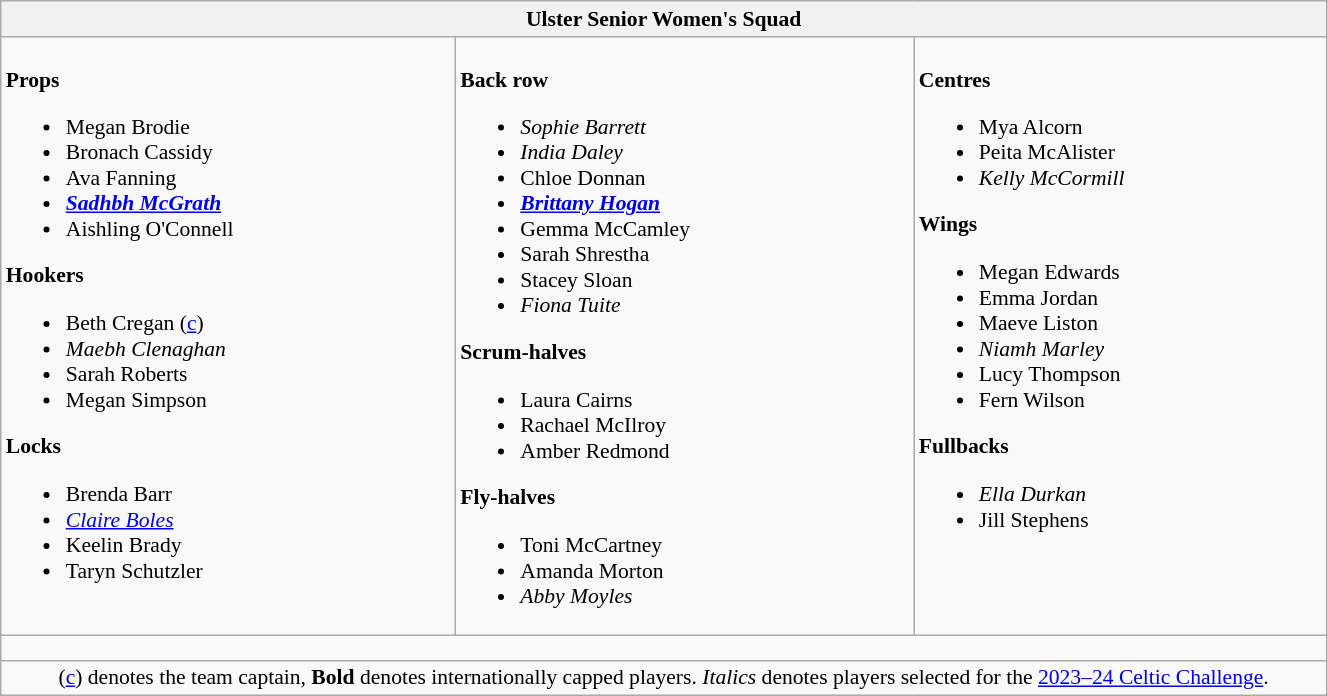<table class="wikitable" style="text-align:left; font-size:90%; width:70%">
<tr>
<th colspan="100%">Ulster Senior Women's Squad</th>
</tr>
<tr valign="top">
<td><br><strong>Props</strong><ul><li> Megan Brodie</li><li> Bronach Cassidy</li><li> Ava Fanning</li><li> <strong><em><a href='#'>Sadhbh McGrath</a></em></strong></li><li> Aishling O'Connell</li></ul><strong>Hookers</strong><ul><li> Beth Cregan (<a href='#'>c</a>)</li><li> <em>Maebh Clenaghan</em></li><li> Sarah Roberts</li><li> Megan Simpson</li></ul><strong>Locks</strong><ul><li> Brenda Barr</li><li> <em><a href='#'>Claire Boles</a></em></li><li> Keelin Brady</li><li> Taryn Schutzler</li></ul></td>
<td><br><strong>Back row</strong><ul><li> <em>Sophie Barrett</em></li><li> <em>India Daley</em></li><li> Chloe Donnan</li><li> <strong><em><a href='#'>Brittany Hogan</a></em></strong></li><li> Gemma McCamley</li><li> Sarah Shrestha</li><li> Stacey Sloan</li><li> <em>Fiona Tuite</em></li></ul><strong>Scrum-halves</strong><ul><li> Laura Cairns</li><li> Rachael McIlroy</li><li> Amber Redmond</li></ul><strong>Fly-halves</strong><ul><li> Toni McCartney</li><li> Amanda Morton</li><li> <em>Abby Moyles</em></li></ul></td>
<td><br><strong>Centres</strong><ul><li> Mya Alcorn</li><li> Peita McAlister</li><li> <em>Kelly McCormill</em></li></ul><strong>Wings</strong><ul><li> Megan Edwards</li><li> Emma Jordan</li><li> Maeve Liston</li><li> <em>Niamh Marley</em></li><li> Lucy Thompson</li><li> Fern Wilson</li></ul><strong>Fullbacks</strong><ul><li> <em>Ella Durkan</em></li><li> Jill Stephens</li></ul></td>
</tr>
<tr>
<td colspan="100%" style="height: 10px;"></td>
</tr>
<tr>
<td colspan="100%" style="text-align:center;">(<a href='#'>c</a>) denotes the team captain, <strong>Bold</strong> denotes internationally capped players. <em>Italics</em> denotes players selected for the <a href='#'>2023–24 Celtic Challenge</a>.<br></td>
</tr>
</table>
